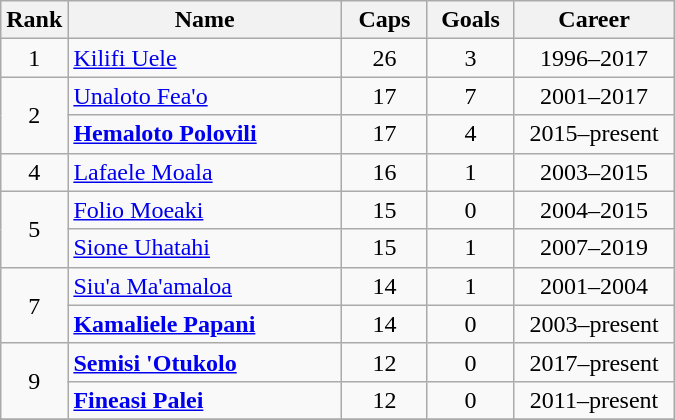<table class="wikitable sortable" style="text-align: center;">
<tr>
<th width=30px>Rank</th>
<th class="unsortable" style="width:175px;">Name</th>
<th width=50px>Caps</th>
<th width=50px>Goals</th>
<th class="unsortable" style="width:100px;">Career</th>
</tr>
<tr>
<td>1</td>
<td align=left><a href='#'>Kilifi Uele</a></td>
<td>26</td>
<td>3</td>
<td>1996–2017</td>
</tr>
<tr>
<td rowspan=2>2</td>
<td align=left><a href='#'>Unaloto Fea'o</a></td>
<td>17</td>
<td>7</td>
<td>2001–2017</td>
</tr>
<tr>
<td align=left><strong><a href='#'>Hemaloto Polovili</a></strong></td>
<td>17</td>
<td>4</td>
<td>2015–present</td>
</tr>
<tr>
<td>4</td>
<td align=left><a href='#'>Lafaele Moala</a></td>
<td>16</td>
<td>1</td>
<td>2003–2015</td>
</tr>
<tr>
<td rowspan=2>5</td>
<td align=left><a href='#'>Folio Moeaki</a></td>
<td>15</td>
<td>0</td>
<td>2004–2015</td>
</tr>
<tr>
<td align=left><a href='#'>Sione Uhatahi</a></td>
<td>15</td>
<td>1</td>
<td>2007–2019</td>
</tr>
<tr>
<td rowspan=2>7</td>
<td align=left><a href='#'>Siu'a Ma'amaloa</a></td>
<td>14</td>
<td>1</td>
<td>2001–2004</td>
</tr>
<tr>
<td align=left><strong><a href='#'>Kamaliele Papani</a></strong></td>
<td>14</td>
<td>0</td>
<td>2003–present</td>
</tr>
<tr>
<td rowspan=2>9</td>
<td align=left><strong><a href='#'>Semisi 'Otukolo</a></strong></td>
<td>12</td>
<td>0</td>
<td>2017–present</td>
</tr>
<tr>
<td align=left><strong><a href='#'>Fineasi Palei</a></strong></td>
<td>12</td>
<td>0</td>
<td>2011–present</td>
</tr>
<tr>
</tr>
</table>
